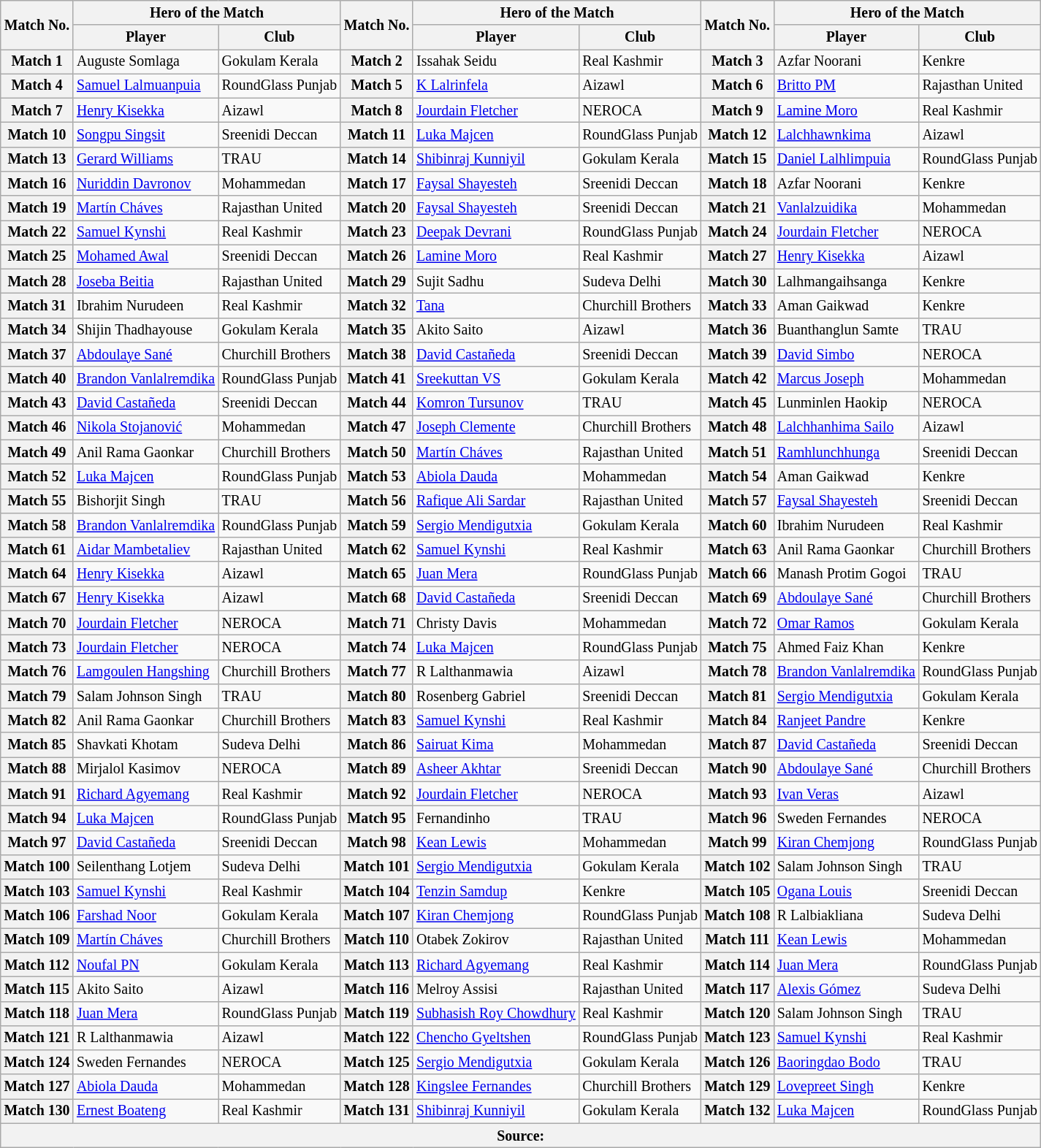<table class="wikitable" style="text-align: left; font-size:83%">
<tr>
<th rowspan="2">Match No.</th>
<th colspan="2">Hero of the Match</th>
<th rowspan="2">Match No.</th>
<th colspan="2">Hero of the Match</th>
<th rowspan="2">Match No.</th>
<th colspan="2">Hero of the Match</th>
</tr>
<tr>
<th>Player</th>
<th>Club</th>
<th>Player</th>
<th>Club</th>
<th>Player</th>
<th>Club</th>
</tr>
<tr>
<th>Match 1</th>
<td align="left"> Auguste Somlaga</td>
<td align="left">Gokulam Kerala</td>
<th>Match 2</th>
<td align="left"> Issahak Seidu</td>
<td align="left">Real Kashmir</td>
<th>Match 3</th>
<td align="left"> Azfar Noorani</td>
<td align="left">Kenkre</td>
</tr>
<tr>
<th>Match 4</th>
<td align="left"> <a href='#'>Samuel Lalmuanpuia</a></td>
<td align="left">RoundGlass Punjab</td>
<th>Match 5</th>
<td align="left"> <a href='#'>K Lalrinfela</a></td>
<td align="left">Aizawl</td>
<th>Match 6</th>
<td align="left"> <a href='#'>Britto PM</a></td>
<td align="left">Rajasthan United</td>
</tr>
<tr>
<th>Match 7</th>
<td align="left"> <a href='#'>Henry Kisekka</a></td>
<td align="left">Aizawl</td>
<th>Match 8</th>
<td align="left"> <a href='#'>Jourdain Fletcher</a></td>
<td align="left">NEROCA</td>
<th>Match 9</th>
<td align="left"> <a href='#'>Lamine Moro</a></td>
<td align="left">Real Kashmir</td>
</tr>
<tr>
<th>Match 10</th>
<td align="left"> <a href='#'>Songpu Singsit</a></td>
<td align="left">Sreenidi Deccan</td>
<th>Match 11</th>
<td align="left"> <a href='#'>Luka Majcen</a></td>
<td align="left">RoundGlass Punjab</td>
<th>Match 12</th>
<td align="left"> <a href='#'>Lalchhawnkima</a></td>
<td align="left">Aizawl</td>
</tr>
<tr>
<th>Match 13</th>
<td align="left"> <a href='#'>Gerard Williams</a></td>
<td align="left">TRAU</td>
<th>Match 14</th>
<td align="left"> <a href='#'>Shibinraj Kunniyil</a></td>
<td align="left">Gokulam Kerala</td>
<th>Match 15</th>
<td align="left"> <a href='#'>Daniel Lalhlimpuia</a></td>
<td align="left">RoundGlass Punjab</td>
</tr>
<tr>
<th>Match 16</th>
<td align="left"> <a href='#'>Nuriddin Davronov</a></td>
<td align="left">Mohammedan</td>
<th>Match 17</th>
<td align="left"> <a href='#'>Faysal Shayesteh</a></td>
<td align="left">Sreenidi Deccan</td>
<th>Match 18</th>
<td align="left"> Azfar Noorani</td>
<td align="left">Kenkre</td>
</tr>
<tr>
<th>Match 19</th>
<td align="left"> <a href='#'>Martín Cháves</a></td>
<td align="left">Rajasthan United</td>
<th>Match 20</th>
<td align="left"> <a href='#'>Faysal Shayesteh</a></td>
<td align="left">Sreenidi Deccan</td>
<th>Match 21</th>
<td align="left"> <a href='#'>Vanlalzuidika</a></td>
<td align="left">Mohammedan</td>
</tr>
<tr>
<th>Match 22</th>
<td align="left"> <a href='#'>Samuel Kynshi</a></td>
<td align="left">Real Kashmir</td>
<th>Match 23</th>
<td align="left"> <a href='#'>Deepak Devrani</a></td>
<td align="left">RoundGlass Punjab</td>
<th>Match 24</th>
<td align="left"> <a href='#'>Jourdain Fletcher</a></td>
<td align="left">NEROCA</td>
</tr>
<tr>
<th>Match 25</th>
<td align="left"> <a href='#'>Mohamed Awal</a></td>
<td align="left">Sreenidi Deccan</td>
<th>Match 26</th>
<td align="left"> <a href='#'>Lamine Moro</a></td>
<td align="left">Real Kashmir</td>
<th>Match 27</th>
<td align="left"> <a href='#'>Henry Kisekka</a></td>
<td align="left">Aizawl</td>
</tr>
<tr>
<th>Match 28</th>
<td align="left"> <a href='#'>Joseba Beitia</a></td>
<td align="left">Rajasthan United</td>
<th>Match 29</th>
<td align="left"> Sujit Sadhu</td>
<td align="left">Sudeva Delhi</td>
<th>Match 30</th>
<td align="left"> Lalhmangaihsanga</td>
<td align="left">Kenkre</td>
</tr>
<tr>
<th>Match 31</th>
<td align="left"> Ibrahim Nurudeen</td>
<td align="left">Real Kashmir</td>
<th>Match 32</th>
<td align="left"> <a href='#'>Tana</a></td>
<td align="left">Churchill Brothers</td>
<th>Match 33</th>
<td align="left"> Aman Gaikwad</td>
<td align="left">Kenkre</td>
</tr>
<tr>
<th>Match 34</th>
<td align="left"> Shijin Thadhayouse</td>
<td align="left">Gokulam Kerala</td>
<th>Match 35</th>
<td align="left"> Akito Saito</td>
<td align="left">Aizawl</td>
<th>Match 36</th>
<td align="left"> Buanthanglun Samte</td>
<td align="left">TRAU</td>
</tr>
<tr>
<th>Match 37</th>
<td align="left"> <a href='#'>Abdoulaye Sané</a></td>
<td align="left">Churchill Brothers</td>
<th>Match 38</th>
<td align="left"> <a href='#'>David Castañeda</a></td>
<td align="left">Sreenidi Deccan</td>
<th>Match 39</th>
<td align="left"> <a href='#'>David Simbo</a></td>
<td align="left">NEROCA</td>
</tr>
<tr>
<th>Match 40</th>
<td align="left"> <a href='#'>Brandon Vanlalremdika</a></td>
<td align="left">RoundGlass Punjab</td>
<th>Match 41</th>
<td align="left"> <a href='#'>Sreekuttan VS</a></td>
<td align="left">Gokulam Kerala</td>
<th>Match 42</th>
<td align="left"> <a href='#'>Marcus Joseph</a></td>
<td align="left">Mohammedan</td>
</tr>
<tr>
<th>Match 43</th>
<td align="left"> <a href='#'>David Castañeda</a></td>
<td align="left">Sreenidi Deccan</td>
<th>Match 44</th>
<td align="left"> <a href='#'>Komron Tursunov</a></td>
<td align="left">TRAU</td>
<th>Match 45</th>
<td align="left"> Lunminlen Haokip</td>
<td align="left">NEROCA</td>
</tr>
<tr>
<th>Match 46</th>
<td align="left"> <a href='#'>Nikola Stojanović</a></td>
<td align="left">Mohammedan</td>
<th>Match 47</th>
<td align="left"> <a href='#'>Joseph Clemente</a></td>
<td align="left">Churchill Brothers</td>
<th>Match 48</th>
<td align="left"> <a href='#'>Lalchhanhima Sailo</a></td>
<td align="left">Aizawl</td>
</tr>
<tr>
<th>Match 49</th>
<td align="left"> Anil Rama Gaonkar</td>
<td align="left">Churchill Brothers</td>
<th>Match 50</th>
<td align="left"> <a href='#'>Martín Cháves</a></td>
<td align="left">Rajasthan United</td>
<th>Match 51</th>
<td align="left"> <a href='#'>Ramhlunchhunga</a></td>
<td align="left">Sreenidi Deccan</td>
</tr>
<tr>
<th>Match 52</th>
<td align="left"> <a href='#'>Luka Majcen</a></td>
<td align="left">RoundGlass Punjab</td>
<th>Match 53</th>
<td align="left"> <a href='#'>Abiola Dauda</a></td>
<td align="left">Mohammedan</td>
<th>Match 54</th>
<td align="left"> Aman Gaikwad</td>
<td align="left">Kenkre</td>
</tr>
<tr>
<th>Match 55</th>
<td align="left"> Bishorjit Singh</td>
<td align="left">TRAU</td>
<th>Match 56</th>
<td align="left"> <a href='#'>Rafique Ali Sardar</a></td>
<td align="left">Rajasthan United</td>
<th>Match 57</th>
<td align="left"> <a href='#'>Faysal Shayesteh</a></td>
<td align="left">Sreenidi Deccan</td>
</tr>
<tr>
<th>Match 58</th>
<td align="left"> <a href='#'>Brandon Vanlalremdika</a></td>
<td align="left">RoundGlass Punjab</td>
<th>Match 59</th>
<td align="left"> <a href='#'>Sergio Mendigutxia</a></td>
<td align="left">Gokulam Kerala</td>
<th>Match 60</th>
<td align="left"> Ibrahim Nurudeen</td>
<td align="left">Real Kashmir</td>
</tr>
<tr>
<th>Match 61</th>
<td align="left"> <a href='#'>Aidar Mambetaliev</a></td>
<td align="left">Rajasthan United</td>
<th>Match 62</th>
<td align="left"> <a href='#'>Samuel Kynshi</a></td>
<td align="left">Real Kashmir</td>
<th>Match 63</th>
<td align="left"> Anil Rama Gaonkar</td>
<td align="left">Churchill Brothers</td>
</tr>
<tr>
<th>Match 64</th>
<td align="left"> <a href='#'>Henry Kisekka</a></td>
<td align="left">Aizawl</td>
<th>Match 65</th>
<td align="left"> <a href='#'>Juan Mera</a></td>
<td align="left">RoundGlass Punjab</td>
<th>Match 66</th>
<td align="left"> Manash Protim Gogoi</td>
<td align="left">TRAU</td>
</tr>
<tr>
<th>Match 67</th>
<td align="left"> <a href='#'>Henry Kisekka</a></td>
<td align="left">Aizawl</td>
<th>Match 68</th>
<td align="left"> <a href='#'>David Castañeda</a></td>
<td align="left">Sreenidi Deccan</td>
<th>Match 69</th>
<td align="left"> <a href='#'>Abdoulaye Sané</a></td>
<td align="left">Churchill Brothers</td>
</tr>
<tr>
<th>Match 70</th>
<td align="left"> <a href='#'>Jourdain Fletcher</a></td>
<td align="left">NEROCA</td>
<th>Match 71</th>
<td align="left"> Christy Davis</td>
<td align="left">Mohammedan</td>
<th>Match 72</th>
<td align="left"> <a href='#'>Omar Ramos</a></td>
<td align="left">Gokulam Kerala</td>
</tr>
<tr>
<th>Match 73</th>
<td align="left"> <a href='#'>Jourdain Fletcher</a></td>
<td align="left">NEROCA</td>
<th>Match 74</th>
<td align="left"> <a href='#'>Luka Majcen</a></td>
<td align="left">RoundGlass Punjab</td>
<th>Match 75</th>
<td align="left"> Ahmed Faiz Khan</td>
<td align="left">Kenkre</td>
</tr>
<tr>
<th>Match 76</th>
<td align="left"> <a href='#'>Lamgoulen Hangshing</a></td>
<td align="left">Churchill Brothers</td>
<th>Match 77</th>
<td align="left"> R Lalthanmawia</td>
<td align="left">Aizawl</td>
<th>Match 78</th>
<td align="left"> <a href='#'>Brandon Vanlalremdika</a></td>
<td align="left">RoundGlass Punjab</td>
</tr>
<tr>
<th>Match 79</th>
<td align="left"> Salam Johnson Singh</td>
<td align="left">TRAU</td>
<th>Match 80</th>
<td align="left"> Rosenberg Gabriel</td>
<td align="left">Sreenidi Deccan</td>
<th>Match 81</th>
<td align="left"> <a href='#'>Sergio Mendigutxia</a></td>
<td align="left">Gokulam Kerala</td>
</tr>
<tr>
<th>Match 82</th>
<td align="left"> Anil Rama Gaonkar</td>
<td align="left">Churchill Brothers</td>
<th>Match 83</th>
<td align="left"> <a href='#'>Samuel Kynshi</a></td>
<td align="left">Real Kashmir</td>
<th>Match 84</th>
<td align="left"> <a href='#'>Ranjeet Pandre</a></td>
<td align="left">Kenkre</td>
</tr>
<tr>
<th>Match 85</th>
<td align="left"> Shavkati Khotam</td>
<td align="left">Sudeva Delhi</td>
<th>Match 86</th>
<td align="left"> <a href='#'>Sairuat Kima</a></td>
<td align="left">Mohammedan</td>
<th>Match 87</th>
<td align="left"> <a href='#'>David Castañeda</a></td>
<td align="left">Sreenidi Deccan</td>
</tr>
<tr>
<th>Match 88</th>
<td align="left"> Mirjalol Kasimov</td>
<td align="left">NEROCA</td>
<th>Match 89</th>
<td align="left"> <a href='#'>Asheer Akhtar</a></td>
<td align="left">Sreenidi Deccan</td>
<th>Match 90</th>
<td align="left"> <a href='#'>Abdoulaye Sané</a></td>
<td align="left">Churchill Brothers</td>
</tr>
<tr>
<th>Match 91</th>
<td align="left"> <a href='#'>Richard Agyemang</a></td>
<td align="left">Real Kashmir</td>
<th>Match 92</th>
<td align="left"> <a href='#'>Jourdain Fletcher</a></td>
<td align="left">NEROCA</td>
<th>Match 93</th>
<td align="left"> <a href='#'>Ivan Veras</a></td>
<td align="left">Aizawl</td>
</tr>
<tr>
<th>Match 94</th>
<td align="left"> <a href='#'>Luka Majcen</a></td>
<td align="left">RoundGlass Punjab</td>
<th>Match 95</th>
<td align="left"> Fernandinho</td>
<td align="left">TRAU</td>
<th>Match 96</th>
<td align="left"> Sweden Fernandes</td>
<td align="left">NEROCA</td>
</tr>
<tr>
<th>Match 97</th>
<td align="left"> <a href='#'>David Castañeda</a></td>
<td align="left">Sreenidi Deccan</td>
<th>Match 98</th>
<td align="left"> <a href='#'>Kean Lewis</a></td>
<td align="left">Mohammedan</td>
<th>Match 99</th>
<td align="left"> <a href='#'>Kiran Chemjong</a></td>
<td align="left">RoundGlass Punjab</td>
</tr>
<tr>
<th>Match 100</th>
<td align="left"> Seilenthang Lotjem</td>
<td align="left">Sudeva Delhi</td>
<th>Match 101</th>
<td align="left"> <a href='#'>Sergio Mendigutxia</a></td>
<td align="left">Gokulam Kerala</td>
<th>Match 102</th>
<td align="left"> Salam Johnson Singh</td>
<td align="left">TRAU</td>
</tr>
<tr>
<th>Match 103</th>
<td align="left"> <a href='#'>Samuel Kynshi</a></td>
<td align="left">Real Kashmir</td>
<th>Match 104</th>
<td align="left"> <a href='#'>Tenzin Samdup</a></td>
<td align="left">Kenkre</td>
<th>Match 105</th>
<td align="left"> <a href='#'>Ogana Louis</a></td>
<td align="left">Sreenidi Deccan</td>
</tr>
<tr>
<th>Match 106</th>
<td align="left"> <a href='#'>Farshad Noor</a></td>
<td align="left">Gokulam Kerala</td>
<th>Match 107</th>
<td align="left"> <a href='#'>Kiran Chemjong</a></td>
<td align="left">RoundGlass Punjab</td>
<th>Match 108</th>
<td align="left"> R Lalbiakliana</td>
<td align="left">Sudeva Delhi</td>
</tr>
<tr>
<th>Match 109</th>
<td align="left"> <a href='#'>Martín Cháves</a></td>
<td align="left">Churchill Brothers</td>
<th>Match 110</th>
<td align="left"> Otabek Zokirov</td>
<td align="left">Rajasthan United</td>
<th>Match 111</th>
<td align="left"> <a href='#'>Kean Lewis</a></td>
<td align="left">Mohammedan</td>
</tr>
<tr>
<th>Match 112</th>
<td align="left"> <a href='#'>Noufal PN</a></td>
<td align="left">Gokulam Kerala</td>
<th>Match 113</th>
<td align="left"> <a href='#'>Richard Agyemang</a></td>
<td align="left">Real Kashmir</td>
<th>Match 114</th>
<td align="left"> <a href='#'>Juan Mera</a></td>
<td align="left">RoundGlass Punjab</td>
</tr>
<tr>
<th>Match 115</th>
<td align="left"> Akito Saito</td>
<td align="left">Aizawl</td>
<th>Match 116</th>
<td align="left"> Melroy Assisi</td>
<td align="left">Rajasthan United</td>
<th>Match 117</th>
<td align="left"> <a href='#'>Alexis Gómez</a></td>
<td align="left">Sudeva Delhi</td>
</tr>
<tr>
<th>Match 118</th>
<td align="left"> <a href='#'>Juan Mera</a></td>
<td align="left">RoundGlass Punjab</td>
<th>Match 119</th>
<td align="left"> <a href='#'>Subhasish Roy Chowdhury</a></td>
<td align="left">Real Kashmir</td>
<th>Match 120</th>
<td align="left"> Salam Johnson Singh</td>
<td align="left">TRAU</td>
</tr>
<tr>
<th>Match 121</th>
<td align="left"> R Lalthanmawia</td>
<td align="left">Aizawl</td>
<th>Match 122</th>
<td align="left"> <a href='#'>Chencho Gyeltshen</a></td>
<td align="left">RoundGlass Punjab</td>
<th>Match 123</th>
<td align="left"> <a href='#'>Samuel Kynshi</a></td>
<td align="left">Real Kashmir</td>
</tr>
<tr>
<th>Match 124</th>
<td align="left"> Sweden Fernandes</td>
<td align="left">NEROCA</td>
<th>Match 125</th>
<td align="left"> <a href='#'>Sergio Mendigutxia</a></td>
<td align="left">Gokulam Kerala</td>
<th>Match 126</th>
<td align="left"> <a href='#'>Baoringdao Bodo</a></td>
<td align="left">TRAU</td>
</tr>
<tr>
<th>Match 127</th>
<td align="left"> <a href='#'>Abiola Dauda</a></td>
<td align="left">Mohammedan</td>
<th>Match 128</th>
<td align="left"> <a href='#'>Kingslee Fernandes</a></td>
<td align="left">Churchill Brothers</td>
<th>Match 129</th>
<td align="left"> <a href='#'>Lovepreet Singh</a></td>
<td align="left">Kenkre</td>
</tr>
<tr>
<th>Match 130</th>
<td align="left"> <a href='#'>Ernest Boateng</a></td>
<td align="left">Real Kashmir</td>
<th>Match 131</th>
<td align="left"> <a href='#'>Shibinraj Kunniyil</a></td>
<td align="left">Gokulam Kerala</td>
<th>Match 132</th>
<td align="left"> <a href='#'>Luka Majcen</a></td>
<td align="left">RoundGlass Punjab</td>
</tr>
<tr>
<th colspan="9">Source: </th>
</tr>
</table>
